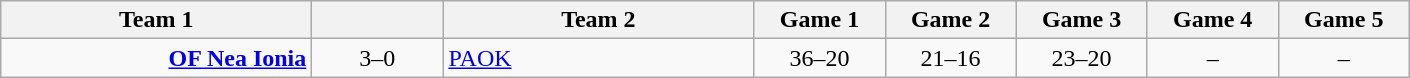<table class=wikitable>
<tr style="text-align:center;font-weight:bold">
<th width=200>Team 1</th>
<th width=80></th>
<th width=200>Team 2</th>
<th width=80>Game 1</th>
<th width=80>Game 2</th>
<th width=80>Game 3</th>
<th width=80>Game 4</th>
<th width=80>Game 5</th>
</tr>
<tr style="text-align:center">
<td align=right><strong><a href='#'>OF Nea Ionia</a></strong></td>
<td>3–0</td>
<td align="left"><a href='#'>PAOK</a></td>
<td>36–20</td>
<td>21–16</td>
<td>23–20</td>
<td>–</td>
<td>–</td>
</tr>
</table>
